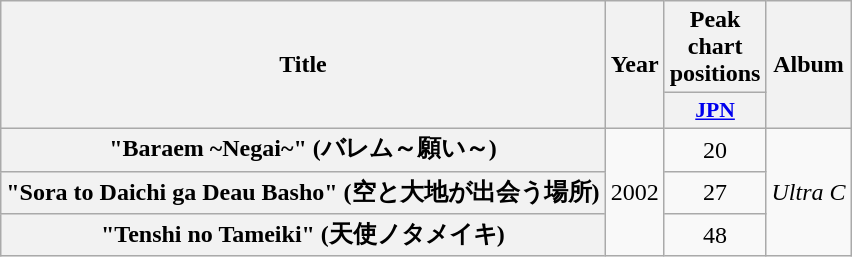<table class="wikitable plainrowheaders" style="text-align:center;">
<tr>
<th rowspan="2">Title</th>
<th rowspan="2">Year</th>
<th>Peak chart positions</th>
<th rowspan="2">Album</th>
</tr>
<tr>
<th scope="col" style="width:2.5em;font-size:90%;"><a href='#'>JPN</a><br></th>
</tr>
<tr>
<th scope="row">"Baraem ~Negai~" (バレム～願い～)</th>
<td rowspan="3">2002</td>
<td>20</td>
<td rowspan="3"><em>Ultra C</em></td>
</tr>
<tr>
<th scope="row">"Sora to Daichi ga Deau Basho" (空と大地が出会う場所)</th>
<td>27</td>
</tr>
<tr>
<th scope="row">"Tenshi no Tameiki" (天使ノタメイキ)</th>
<td>48</td>
</tr>
</table>
